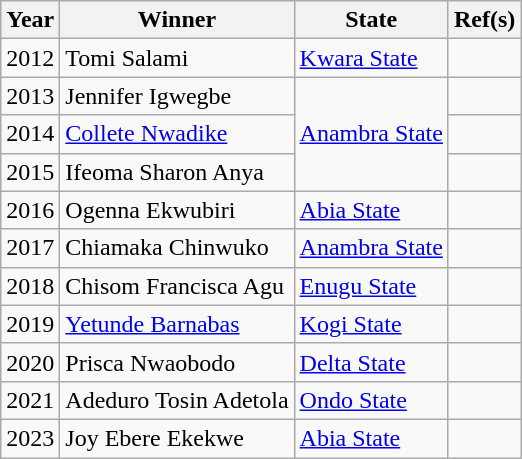<table class="wikitable">
<tr>
<th>Year</th>
<th>Winner</th>
<th>State</th>
<th>Ref(s)</th>
</tr>
<tr>
<td>2012</td>
<td>Tomi Salami</td>
<td><a href='#'>Kwara State</a></td>
<td></td>
</tr>
<tr>
<td>2013</td>
<td>Jennifer Igwegbe</td>
<td rowspan="3"><a href='#'>Anambra State</a></td>
<td></td>
</tr>
<tr>
<td>2014</td>
<td><a href='#'>Collete Nwadike</a></td>
<td></td>
</tr>
<tr>
<td>2015</td>
<td>Ifeoma Sharon Anya</td>
<td></td>
</tr>
<tr>
<td>2016</td>
<td>Ogenna Ekwubiri</td>
<td><a href='#'>Abia State</a></td>
<td></td>
</tr>
<tr>
<td>2017</td>
<td>Chiamaka Chinwuko</td>
<td><a href='#'>Anambra State</a></td>
<td></td>
</tr>
<tr>
<td>2018</td>
<td>Chisom Francisca Agu</td>
<td><a href='#'>Enugu State</a></td>
<td></td>
</tr>
<tr>
<td>2019</td>
<td><a href='#'>Yetunde Barnabas</a></td>
<td><a href='#'>Kogi State</a></td>
<td></td>
</tr>
<tr>
<td>2020</td>
<td>Prisca Nwaobodo</td>
<td><a href='#'>Delta State</a></td>
<td></td>
</tr>
<tr>
<td>2021</td>
<td>Adeduro Tosin Adetola</td>
<td><a href='#'>Ondo State</a></td>
<td></td>
</tr>
<tr>
<td>2023</td>
<td>Joy Ebere Ekekwe</td>
<td><a href='#'>Abia State</a></td>
<td></td>
</tr>
</table>
